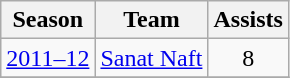<table class="wikitable" style="text-align: center;">
<tr>
<th>Season</th>
<th>Team</th>
<th>Assists</th>
</tr>
<tr>
<td><a href='#'>2011–12</a></td>
<td align="left"><a href='#'>Sanat Naft</a></td>
<td>8</td>
</tr>
<tr>
</tr>
</table>
